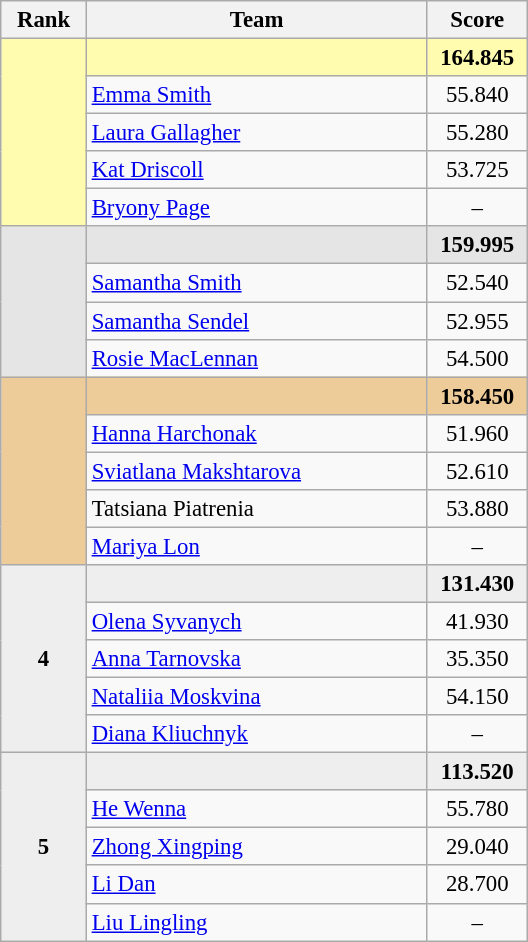<table class="wikitable" style="text-align:center; font-size:95%">
<tr>
<th style="width:50px;">Rank</th>
<th style="width:220px;">Team</th>
<th style="width:60px;">Score</th>
</tr>
<tr style="background:#fffcaf;">
<td rowspan=5></td>
<td style="text-align:left;"><strong></strong></td>
<td><strong>164.845</strong></td>
</tr>
<tr>
<td style="text-align:left;"><a href='#'>Emma Smith</a></td>
<td>55.840</td>
</tr>
<tr>
<td style="text-align:left;"><a href='#'>Laura Gallagher</a></td>
<td>55.280</td>
</tr>
<tr>
<td style="text-align:left;"><a href='#'>Kat Driscoll</a></td>
<td>53.725</td>
</tr>
<tr>
<td style="text-align:left;"><a href='#'>Bryony Page</a></td>
<td>–</td>
</tr>
<tr style="background:#e5e5e5;">
<td rowspan=4></td>
<td style="text-align:left;"><strong></strong></td>
<td><strong>159.995</strong></td>
</tr>
<tr>
<td style="text-align:left;"><a href='#'>Samantha Smith</a></td>
<td>52.540</td>
</tr>
<tr>
<td style="text-align:left;"><a href='#'>Samantha Sendel</a></td>
<td>52.955</td>
</tr>
<tr>
<td style="text-align:left;"><a href='#'>Rosie MacLennan</a></td>
<td>54.500</td>
</tr>
<tr style="background:#ec9;">
<td rowspan=5></td>
<td style="text-align:left;"><strong></strong></td>
<td><strong>158.450</strong></td>
</tr>
<tr>
<td style="text-align:left;"><a href='#'>Hanna Harchonak</a></td>
<td>51.960</td>
</tr>
<tr>
<td style="text-align:left;"><a href='#'>Sviatlana Makshtarova</a></td>
<td>52.610</td>
</tr>
<tr>
<td style="text-align:left;">Tatsiana Piatrenia</td>
<td>53.880</td>
</tr>
<tr>
<td style="text-align:left;"><a href='#'>Mariya Lon</a></td>
<td>–</td>
</tr>
<tr style="background:#eee;">
<td rowspan=5><strong>4</strong></td>
<td style="text-align:left;"><strong></strong></td>
<td><strong>131.430</strong></td>
</tr>
<tr>
<td style="text-align:left;"><a href='#'>Olena Syvanych</a></td>
<td>41.930</td>
</tr>
<tr>
<td style="text-align:left;"><a href='#'>Anna Tarnovska</a></td>
<td>35.350</td>
</tr>
<tr>
<td style="text-align:left;"><a href='#'>Nataliia Moskvina</a></td>
<td>54.150</td>
</tr>
<tr>
<td style="text-align:left;"><a href='#'>Diana Kliuchnyk</a></td>
<td>–</td>
</tr>
<tr style="background:#eee;">
<td rowspan=5><strong>5</strong></td>
<td style="text-align:left;"><strong></strong></td>
<td><strong>113.520</strong></td>
</tr>
<tr>
<td style="text-align:left;"><a href='#'>He Wenna</a></td>
<td>55.780</td>
</tr>
<tr>
<td style="text-align:left;"><a href='#'>Zhong Xingping</a></td>
<td>29.040</td>
</tr>
<tr>
<td style="text-align:left;"><a href='#'>Li Dan</a></td>
<td>28.700</td>
</tr>
<tr>
<td style="text-align:left;"><a href='#'>Liu Lingling</a></td>
<td>–</td>
</tr>
</table>
